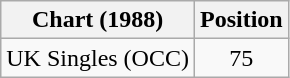<table class="wikitable">
<tr>
<th>Chart (1988)</th>
<th>Position</th>
</tr>
<tr>
<td>UK Singles (OCC)</td>
<td align="center">75</td>
</tr>
</table>
